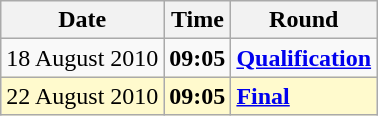<table class="wikitable">
<tr>
<th>Date</th>
<th>Time</th>
<th>Round</th>
</tr>
<tr>
<td>18 August 2010</td>
<td><strong>09:05</strong></td>
<td><strong><a href='#'>Qualification</a></strong></td>
</tr>
<tr style=background:lemonchiffon>
<td>22 August 2010</td>
<td><strong>09:05</strong></td>
<td><strong><a href='#'>Final</a></strong></td>
</tr>
</table>
